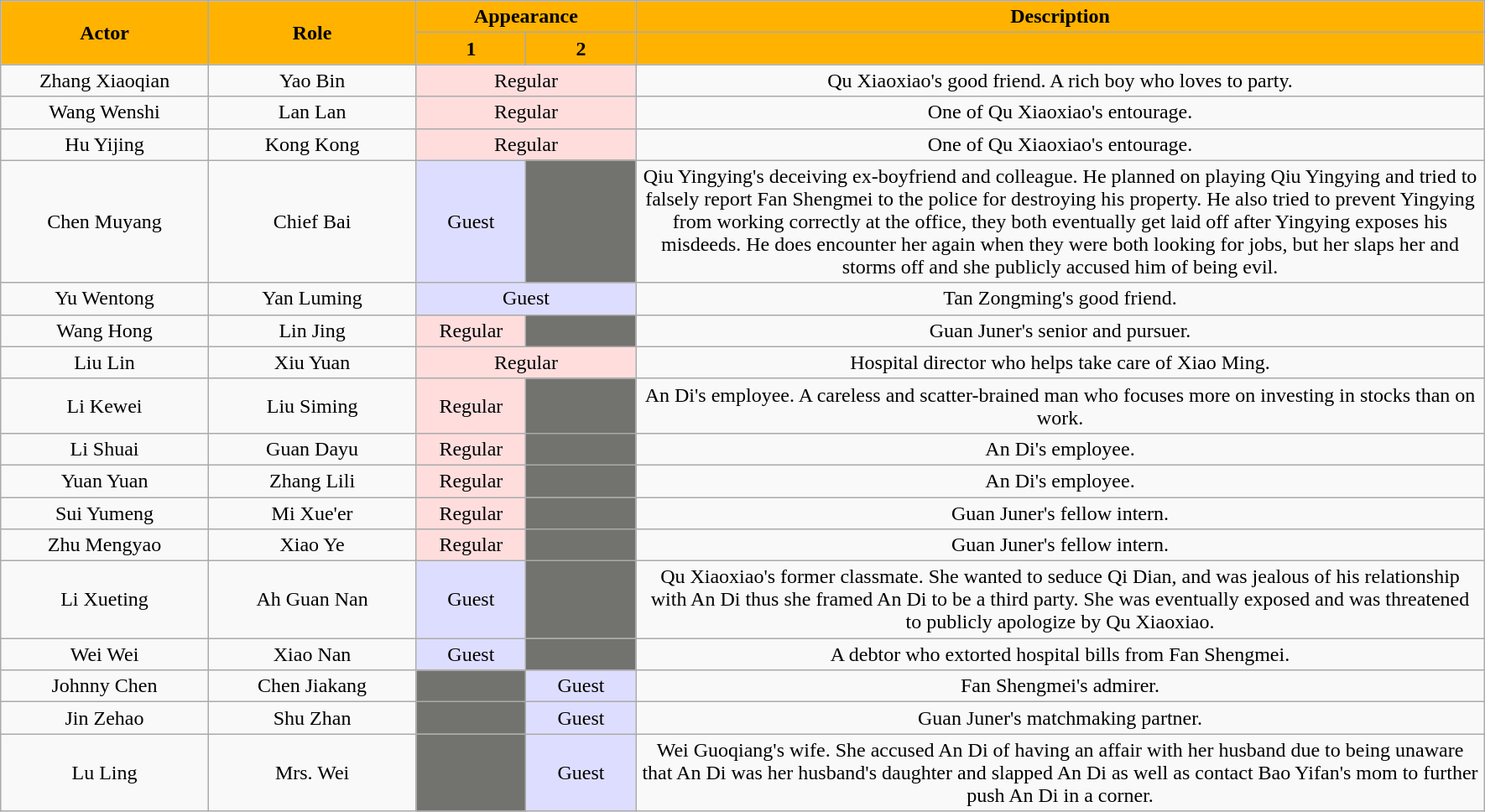<table class="wikitable" style="text-align:center">
<tr style="background:#ffb200">
<td rowspan="2" style="width:14%"><strong>Actor</strong></td>
<td rowspan="2" style="width:14%"><strong>Role</strong></td>
<td colspan="2"><strong>Appearance</strong></td>
<td><strong>Description</strong></td>
</tr>
<tr style="background:#ffb200">
<td style="width:60pt;"><strong>1</strong></td>
<td style="width:60pt;"><strong>2</strong></td>
<td style="width:500pt;"></td>
</tr>
<tr>
<td>Zhang Xiaoqian</td>
<td>Yao Bin</td>
<td colspan="2" style="background: #ffdddd">Regular</td>
<td>Qu Xiaoxiao's good friend. A rich boy who loves to party.</td>
</tr>
<tr>
<td>Wang Wenshi</td>
<td>Lan Lan</td>
<td colspan="2" style="background: #ffdddd">Regular</td>
<td>One of Qu Xiaoxiao's entourage.</td>
</tr>
<tr>
<td>Hu Yijing</td>
<td>Kong Kong</td>
<td colspan="2" style="background: #ffdddd">Regular</td>
<td>One of Qu Xiaoxiao's entourage.</td>
</tr>
<tr>
<td>Chen Muyang</td>
<td>Chief Bai</td>
<td style="background: #ddddff">Guest</td>
<td style="background: #72726f"></td>
<td>Qiu Yingying's deceiving ex-boyfriend and colleague. He planned on playing Qiu Yingying and tried to falsely report Fan Shengmei to the police for destroying his property. He also tried to prevent Yingying from working correctly at the office, they both eventually get laid off after Yingying exposes his misdeeds. He does encounter her again when they were both looking for jobs, but her slaps her and storms off and she publicly accused him of being evil.</td>
</tr>
<tr>
<td>Yu Wentong</td>
<td>Yan Luming</td>
<td colspan="2" style="background: #ddddff">Guest</td>
<td>Tan Zongming's good friend.</td>
</tr>
<tr>
<td>Wang Hong</td>
<td>Lin Jing</td>
<td style="background: #ffdddd">Regular</td>
<td style="background: #72726f"></td>
<td>Guan Juner's senior and pursuer.</td>
</tr>
<tr>
<td>Liu Lin</td>
<td>Xiu Yuan</td>
<td colspan="2" style="background: #ffdddd">Regular</td>
<td>Hospital director who helps take care of Xiao Ming.</td>
</tr>
<tr>
<td>Li Kewei</td>
<td>Liu Siming</td>
<td style="background: #ffdddd">Regular</td>
<td style="background: #72726f"></td>
<td>An Di's employee. A careless and scatter-brained man who focuses more on investing in stocks than on work.</td>
</tr>
<tr>
<td>Li Shuai</td>
<td>Guan Dayu</td>
<td style="background: #ffdddd">Regular</td>
<td style="background: #72726f"></td>
<td>An Di's employee.</td>
</tr>
<tr>
<td>Yuan Yuan</td>
<td>Zhang Lili</td>
<td style="background: #ffdddd">Regular</td>
<td style="background: #72726f"></td>
<td>An Di's employee.</td>
</tr>
<tr>
<td>Sui Yumeng</td>
<td>Mi Xue'er</td>
<td style="background: #ffdddd">Regular</td>
<td style="background: #72726f"></td>
<td>Guan Juner's fellow intern.</td>
</tr>
<tr>
<td>Zhu Mengyao</td>
<td>Xiao Ye</td>
<td style="background: #ffdddd">Regular</td>
<td style="background: #72726f"></td>
<td>Guan Juner's fellow intern.</td>
</tr>
<tr>
<td>Li Xueting</td>
<td>Ah Guan Nan</td>
<td style="background: #ddddff">Guest</td>
<td style="background: #72726f"></td>
<td>Qu Xiaoxiao's former classmate. She wanted to seduce Qi Dian, and was jealous of his relationship with An Di thus she framed An Di to be a third party. She was eventually exposed and was threatened to publicly apologize by Qu Xiaoxiao.</td>
</tr>
<tr>
<td>Wei Wei</td>
<td>Xiao Nan</td>
<td style="background: #ddddff">Guest</td>
<td style="background: #72726f"></td>
<td>A debtor who extorted hospital bills from Fan Shengmei.</td>
</tr>
<tr>
<td>Johnny Chen</td>
<td>Chen Jiakang</td>
<td style="background: #72726f"></td>
<td style="background: #ddddff">Guest</td>
<td>Fan Shengmei's admirer.</td>
</tr>
<tr>
<td>Jin Zehao</td>
<td>Shu Zhan</td>
<td style="background: #72726f"></td>
<td style="background: #ddddff">Guest</td>
<td>Guan Juner's matchmaking partner.</td>
</tr>
<tr>
<td>Lu Ling</td>
<td>Mrs. Wei</td>
<td style="background: #72726f"></td>
<td style="background: #ddddff">Guest</td>
<td>Wei Guoqiang's wife. She accused An Di of having an affair with her husband due to being unaware that An Di was her husband's daughter and slapped An Di as well as contact Bao Yifan's mom to further push An Di in a corner.</td>
</tr>
</table>
